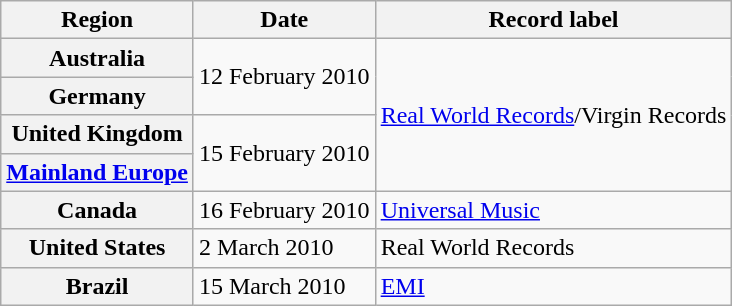<table class="wikitable plainrowheaders">
<tr>
<th scope="col">Region</th>
<th scope="col">Date</th>
<th scope="col">Record label</th>
</tr>
<tr>
<th scope="row">Australia</th>
<td rowspan="2">12 February 2010</td>
<td rowspan="4"><a href='#'>Real World Records</a>/Virgin Records</td>
</tr>
<tr>
<th scope="row">Germany</th>
</tr>
<tr>
<th scope="row">United Kingdom</th>
<td rowspan="2">15 February 2010</td>
</tr>
<tr>
<th scope="row"><a href='#'>Mainland Europe</a></th>
</tr>
<tr>
<th scope="row">Canada</th>
<td>16 February 2010</td>
<td><a href='#'>Universal Music</a></td>
</tr>
<tr>
<th scope="row">United States</th>
<td>2 March 2010</td>
<td>Real World Records</td>
</tr>
<tr>
<th scope="row">Brazil</th>
<td>15 March 2010</td>
<td><a href='#'>EMI</a></td>
</tr>
</table>
